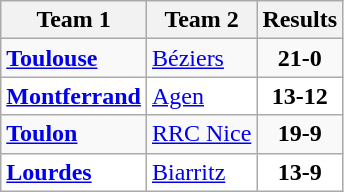<table class="wikitable">
<tr>
<th>Team 1</th>
<th>Team 2</th>
<th>Results</th>
</tr>
<tr>
<td><strong><a href='#'>Toulouse</a></strong></td>
<td><a href='#'>Béziers</a></td>
<td align="center"><strong>21-0</strong></td>
</tr>
<tr bgcolor="white">
<td><strong><a href='#'>Montferrand</a></strong></td>
<td><a href='#'>Agen</a></td>
<td align="center"><strong>13-12</strong></td>
</tr>
<tr>
<td><strong><a href='#'>Toulon</a></strong></td>
<td><a href='#'>RRC Nice</a></td>
<td align="center"><strong>19-9</strong></td>
</tr>
<tr bgcolor="white">
<td><strong><a href='#'>Lourdes</a></strong></td>
<td><a href='#'>Biarritz</a></td>
<td align="center"><strong>13-9</strong></td>
</tr>
</table>
